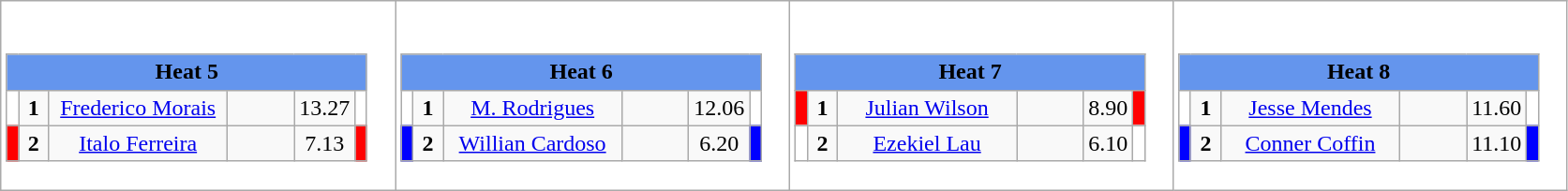<table class="wikitable" style="background:#fff;">
<tr>
<td><div><br><table class="wikitable">
<tr>
<td colspan="6"  style="text-align:center; background:#6495ed;"><strong>Heat 5</strong></td>
</tr>
<tr>
<td style="width:01px; background: #fff;"></td>
<td style="width:14px; text-align:center;"><strong>1</strong></td>
<td style="width:120px; text-align:center;"><a href='#'>Frederico Morais</a></td>
<td style="width:40px; text-align:center;"></td>
<td style="width:20px; text-align:center;">13.27</td>
<td style="width:01px; background: #fff;"></td>
</tr>
<tr>
<td style="width:01px; background: #f00;"></td>
<td style="width:14px; text-align:center;"><strong>2</strong></td>
<td style="width:120px; text-align:center;"><a href='#'>Italo Ferreira</a></td>
<td style="width:40px; text-align:center;"></td>
<td style="width:20px; text-align:center;">7.13</td>
<td style="width:01px; background: #f00;"></td>
</tr>
</table>
</div></td>
<td><div><br><table class="wikitable">
<tr>
<td colspan="6"  style="text-align:center; background:#6495ed;"><strong>Heat 6</strong></td>
</tr>
<tr>
<td style="width:01px; background: #fff;"></td>
<td style="width:14px; text-align:center;"><strong>1</strong></td>
<td style="width:120px; text-align:center;"><a href='#'>M. Rodrigues</a></td>
<td style="width:40px; text-align:center;"></td>
<td style="width:20px; text-align:center;">12.06</td>
<td style="width:01px; background: #fff;"></td>
</tr>
<tr>
<td style="width:01px; background: #00f;"></td>
<td style="width:14px; text-align:center;"><strong>2</strong></td>
<td style="width:120px; text-align:center;"><a href='#'>Willian Cardoso</a></td>
<td style="width:40px; text-align:center;"></td>
<td style="width:20px; text-align:center;">6.20</td>
<td style="width:01px; background: #00f;"></td>
</tr>
</table>
</div></td>
<td><div><br><table class="wikitable">
<tr>
<td colspan="6"  style="text-align:center; background:#6495ed;"><strong>Heat 7</strong></td>
</tr>
<tr>
<td style="width:01px; background: #f00;"></td>
<td style="width:14px; text-align:center;"><strong>1</strong></td>
<td style="width:120px; text-align:center;"><a href='#'>Julian Wilson</a></td>
<td style="width:40px; text-align:center;"></td>
<td style="width:20px; text-align:center;">8.90</td>
<td style="width:01px; background: #f00;"></td>
</tr>
<tr>
<td style="width:01px; background: #fff;"></td>
<td style="width:14px; text-align:center;"><strong>2</strong></td>
<td style="width:120px; text-align:center;"><a href='#'>Ezekiel Lau</a></td>
<td style="width:40px; text-align:center;"></td>
<td style="width:20px; text-align:center;">6.10</td>
<td style="width:01px; background: #fff;"></td>
</tr>
</table>
</div></td>
<td><div><br><table class="wikitable">
<tr>
<td colspan="6"  style="text-align:center; background:#6495ed;"><strong>Heat 8</strong></td>
</tr>
<tr>
<td style="width:01px; background: #fff;"></td>
<td style="width:14px; text-align:center;"><strong>1</strong></td>
<td style="width:120px; text-align:center;"><a href='#'>Jesse Mendes</a></td>
<td style="width:40px; text-align:center;"></td>
<td style="width:20px; text-align:center;">11.60</td>
<td style="width:01px; background: #fff;"></td>
</tr>
<tr>
<td style="width:01px; background: #00f;"></td>
<td style="width:14px; text-align:center;"><strong>2</strong></td>
<td style="width:120px; text-align:center;"><a href='#'>Conner Coffin</a></td>
<td style="width:40px; text-align:center;"></td>
<td style="width:20px; text-align:center;">11.10</td>
<td style="width:01px; background: #00f;"></td>
</tr>
</table>
</div></td>
</tr>
</table>
